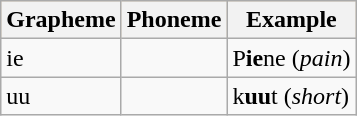<table class="wikitable">
<tr style="background-color:#FFDEAD;" align="center">
<th>Grapheme</th>
<th>Phoneme</th>
<th>Example</th>
</tr>
<tr>
<td>ie</td>
<td></td>
<td>P<strong>ie</strong>ne (<em>pain</em>)</td>
</tr>
<tr>
<td>uu</td>
<td></td>
<td>k<strong>uu</strong>t (<em>short</em>)</td>
</tr>
</table>
